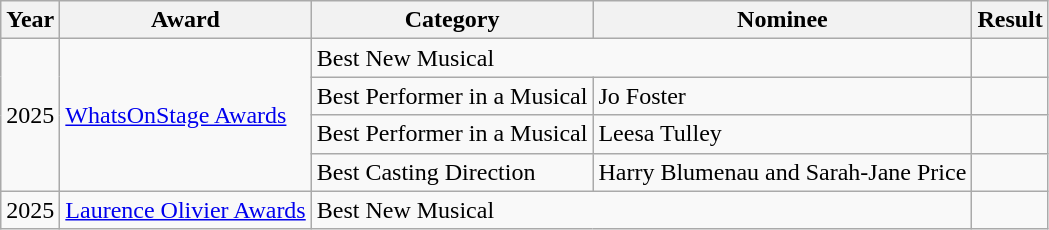<table class="wikitable" style="white-space:nowrap;"|->
<tr>
<th>Year</th>
<th>Award</th>
<th>Category</th>
<th>Nominee</th>
<th>Result</th>
</tr>
<tr>
<td rowspan="4" align="center">2025</td>
<td rowspan="4"><a href='#'>WhatsOnStage Awards</a></td>
<td colspan="2">Best New Musical</td>
<td></td>
</tr>
<tr>
<td>Best Performer in a Musical</td>
<td>Jo Foster</td>
<td></td>
</tr>
<tr>
<td>Best Performer in a Musical</td>
<td>Leesa Tulley</td>
<td></td>
</tr>
<tr>
<td>Best Casting Direction</td>
<td>Harry Blumenau and Sarah-Jane Price</td>
<td></td>
</tr>
<tr>
<td>2025</td>
<td><a href='#'>Laurence Olivier Awards</a></td>
<td colspan="2">Best New Musical</td>
<td></td>
</tr>
</table>
